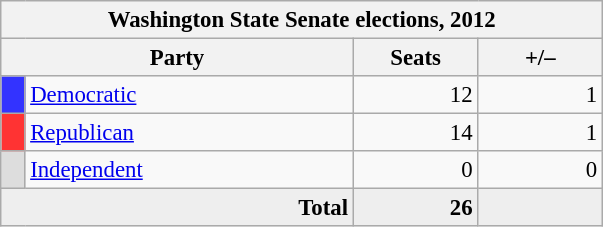<table class="wikitable" style="font-size:95%;">
<tr>
<th colspan="6">Washington State Senate elections, 2012</th>
</tr>
<tr>
<th colspan=2 style="width: 15em">Party</th>
<th style="width: 5em">Seats</th>
<th style="width: 5em">+/–</th>
</tr>
<tr>
<th style="background:#33f; width:3px;"></th>
<td style="width: 130px"><a href='#'>Democratic</a></td>
<td style="text-align:right;">12</td>
<td style="text-align:right;"> 1</td>
</tr>
<tr>
<th style="background:#f33; width:3px;"></th>
<td style="width: 130px"><a href='#'>Republican</a></td>
<td style="text-align:right;">14</td>
<td style="text-align:right;"> 1</td>
</tr>
<tr>
<th style="background:#ddd; width:3px;"></th>
<td style="width: 130px"><a href='#'>Independent</a></td>
<td style="text-align:right;">0</td>
<td style="text-align:right;">0</td>
</tr>
<tr style="background:#eee; text-align:right;">
<td colspan="2"><strong>Total</strong></td>
<td><strong>26</strong></td>
<td></td>
</tr>
</table>
